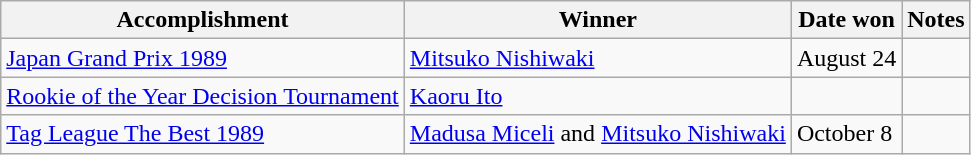<table class="wikitable">
<tr>
<th>Accomplishment</th>
<th>Winner</th>
<th>Date won</th>
<th>Notes</th>
</tr>
<tr>
<td><a href='#'>Japan Grand Prix 1989</a></td>
<td><a href='#'>Mitsuko Nishiwaki</a></td>
<td>August 24</td>
</tr>
<tr>
<td><a href='#'>Rookie of the Year Decision Tournament</a></td>
<td><a href='#'>Kaoru Ito</a></td>
<td></td>
<td></td>
</tr>
<tr>
<td><a href='#'>Tag League The Best 1989</a></td>
<td><a href='#'>Madusa Miceli</a> and <a href='#'>Mitsuko Nishiwaki</a></td>
<td>October 8</td>
<td></td>
</tr>
</table>
